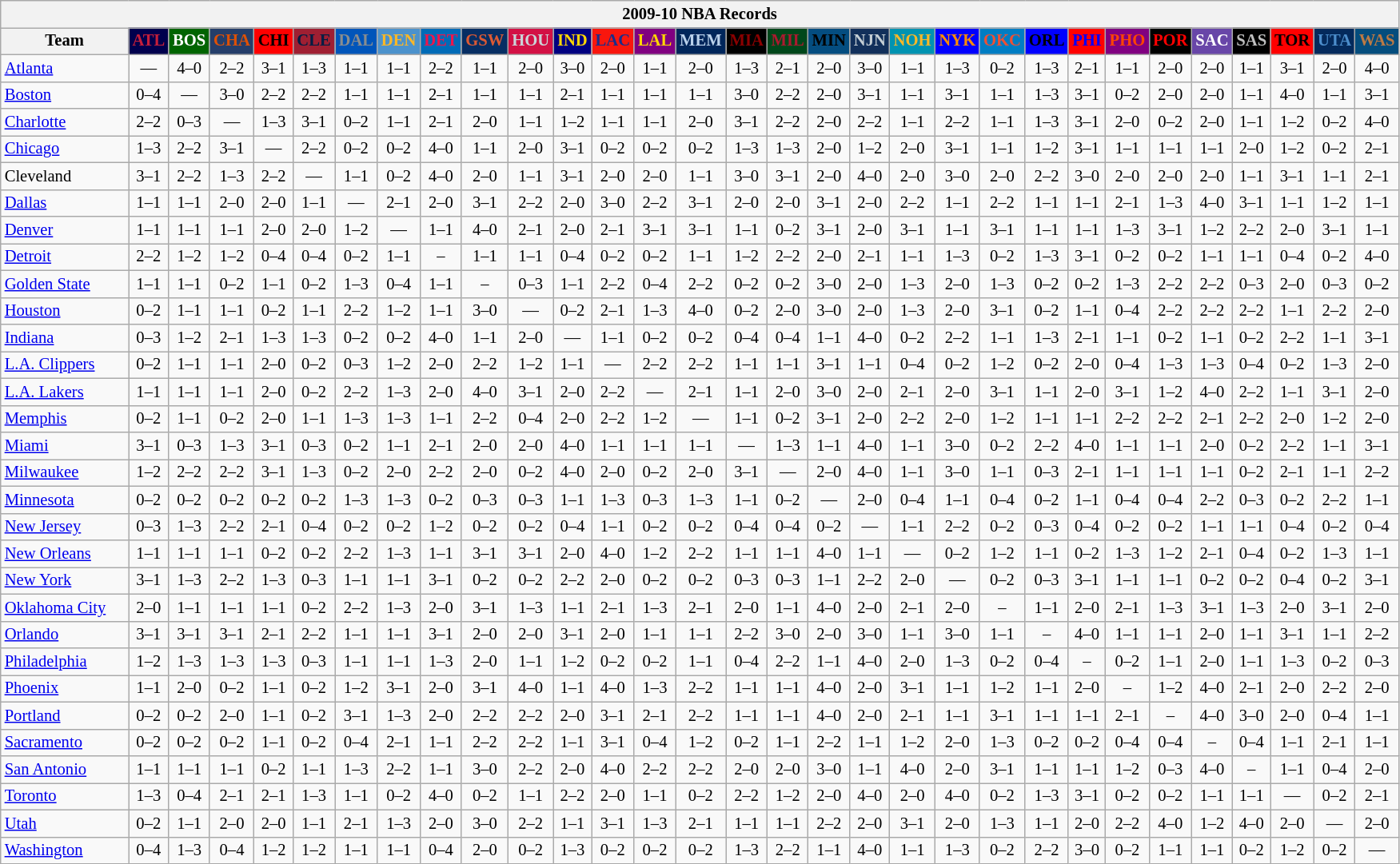<table class="wikitable mw-collapsible mw-collapsed" style="font-size:86%; text-align:center;">
<tr>
<th colspan=31>2009-10 NBA Records</th>
</tr>
<tr>
<th width=100>Team</th>
<th style="background:#00004d;color:#C41E3a;width=35">ATL</th>
<th style="background:#006400;color:#FFFFFF;width=35">BOS</th>
<th style="background:#253E6A;color:#DF5106;width=35">CHA</th>
<th style="background:#FF0000;color:#000000;width=35">CHI</th>
<th style="background:#9F1F32;color:#001D43;width=35">CLE</th>
<th style="background:#0055BA;color:#898D8F;width=35">DAL</th>
<th style="background:#4C92CC;color:#FDB827;width=35">DEN</th>
<th style="background:#006BB7;color:#ED164B;width=35">DET</th>
<th style="background:#072E63;color:#DC5A34;width=35">GSW</th>
<th style="background:#D31145;color:#CBD4D8;width=35">HOU</th>
<th style="background:#000080;color:#FFD700;width=35">IND</th>
<th style="background:#F9160D;color:#1A2E8B;width=35">LAC</th>
<th style="background:#800080;color:#FFD700;width=35">LAL</th>
<th style="background:#00265B;color:#BAD1EB;width=35">MEM</th>
<th style="background:#000000;color:#8B0000;width=35">MIA</th>
<th style="background:#00471B;color:#AC1A2F;width=35">MIL</th>
<th style="background:#044D80;color:#000000;width=35">MIN</th>
<th style="background:#12305B;color:#C4CED4;width=35">NJN</th>
<th style="background:#0093B1;color:#FDB827;width=35">NOH</th>
<th style="background:#0000FF;color:#FF8C00;width=35">NYK</th>
<th style="background:#007DC3;color:#F05033;width=35">OKC</th>
<th style="background:#0000FF;color:#000000;width=35">ORL</th>
<th style="background:#FF0000;color:#0000FF;width=35">PHI</th>
<th style="background:#800080;color:#FF4500;width=35">PHO</th>
<th style="background:#000000;color:#FF0000;width=35">POR</th>
<th style="background:#6846A8;color:#FFFFFF;width=35">SAC</th>
<th style="background:#000000;color:#C0C0C0;width=35">SAS</th>
<th style="background:#FF0000;color:#000000;width=35">TOR</th>
<th style="background:#042A5C;color:#4C8ECC;width=35">UTA</th>
<th style="background:#044D7D;color:#BC7A44;width=35">WAS</th>
</tr>
<tr>
<td style="text-align:left;"><a href='#'>Atlanta</a></td>
<td>—</td>
<td>4–0</td>
<td>2–2</td>
<td>3–1</td>
<td>1–3</td>
<td>1–1</td>
<td>1–1</td>
<td>2–2</td>
<td>1–1</td>
<td>2–0</td>
<td>3–0</td>
<td>2–0</td>
<td>1–1</td>
<td>2–0</td>
<td>1–3</td>
<td>2–1</td>
<td>2–0</td>
<td>3–0</td>
<td>1–1</td>
<td>1–3</td>
<td>0–2</td>
<td>1–3</td>
<td>2–1</td>
<td>1–1</td>
<td>2–0</td>
<td>2–0</td>
<td>1–1</td>
<td>3–1</td>
<td>2–0</td>
<td>4–0</td>
</tr>
<tr>
<td style="text-align:left;"><a href='#'>Boston</a></td>
<td>0–4</td>
<td>—</td>
<td>3–0</td>
<td>2–2</td>
<td>2–2</td>
<td>1–1</td>
<td>1–1</td>
<td>2–1</td>
<td>1–1</td>
<td>1–1</td>
<td>2–1</td>
<td>1–1</td>
<td>1–1</td>
<td>1–1</td>
<td>3–0</td>
<td>2–2</td>
<td>2–0</td>
<td>3–1</td>
<td>1–1</td>
<td>3–1</td>
<td>1–1</td>
<td>1–3</td>
<td>3–1</td>
<td>0–2</td>
<td>2–0</td>
<td>2–0</td>
<td>1–1</td>
<td>4–0</td>
<td>1–1</td>
<td>3–1</td>
</tr>
<tr>
<td style="text-align:left;"><a href='#'>Charlotte</a></td>
<td>2–2</td>
<td>0–3</td>
<td>—</td>
<td>1–3</td>
<td>3–1</td>
<td>0–2</td>
<td>1–1</td>
<td>2–1</td>
<td>2–0</td>
<td>1–1</td>
<td>1–2</td>
<td>1–1</td>
<td>1–1</td>
<td>2–0</td>
<td>3–1</td>
<td>2–2</td>
<td>2–0</td>
<td>2–2</td>
<td>1–1</td>
<td>2–2</td>
<td>1–1</td>
<td>1–3</td>
<td>3–1</td>
<td>2–0</td>
<td>0–2</td>
<td>2–0</td>
<td>1–1</td>
<td>1–2</td>
<td>0–2</td>
<td>4–0</td>
</tr>
<tr>
<td style="text-align:left;"><a href='#'>Chicago</a></td>
<td>1–3</td>
<td>2–2</td>
<td>3–1</td>
<td>—</td>
<td>2–2</td>
<td>0–2</td>
<td>0–2</td>
<td>4–0</td>
<td>1–1</td>
<td>2–0</td>
<td>3–1</td>
<td>0–2</td>
<td>0–2</td>
<td>0–2</td>
<td>1–3</td>
<td>1–3</td>
<td>2–0</td>
<td>1–2</td>
<td>2–0</td>
<td>3–1</td>
<td>1–1</td>
<td>1–2</td>
<td>3–1</td>
<td>1–1</td>
<td>1–1</td>
<td>1–1</td>
<td>2–0</td>
<td>1–2</td>
<td>0–2</td>
<td>2–1</td>
</tr>
<tr>
<td style="text-align:left;">Cleveland</td>
<td>3–1</td>
<td>2–2</td>
<td>1–3</td>
<td>2–2</td>
<td>—</td>
<td>1–1</td>
<td>0–2</td>
<td>4–0</td>
<td>2–0</td>
<td>1–1</td>
<td>3–1</td>
<td>2–0</td>
<td>2–0</td>
<td>1–1</td>
<td>3–0</td>
<td>3–1</td>
<td>2–0</td>
<td>4–0</td>
<td>2–0</td>
<td>3–0</td>
<td>2–0</td>
<td>2–2</td>
<td>3–0</td>
<td>2–0</td>
<td>2–0</td>
<td>2–0</td>
<td>1–1</td>
<td>3–1</td>
<td>1–1</td>
<td>2–1</td>
</tr>
<tr>
<td style="text-align:left;"><a href='#'>Dallas</a></td>
<td>1–1</td>
<td>1–1</td>
<td>2–0</td>
<td>2–0</td>
<td>1–1</td>
<td>—</td>
<td>2–1</td>
<td>2–0</td>
<td>3–1</td>
<td>2–2</td>
<td>2–0</td>
<td>3–0</td>
<td>2–2</td>
<td>3–1</td>
<td>2–0</td>
<td>2–0</td>
<td>3–1</td>
<td>2–0</td>
<td>2–2</td>
<td>1–1</td>
<td>2–2</td>
<td>1–1</td>
<td>1–1</td>
<td>2–1</td>
<td>1–3</td>
<td>4–0</td>
<td>3–1</td>
<td>1–1</td>
<td>1–2</td>
<td>1–1</td>
</tr>
<tr>
<td style="text-align:left;"><a href='#'>Denver</a></td>
<td>1–1</td>
<td>1–1</td>
<td>1–1</td>
<td>2–0</td>
<td>2–0</td>
<td>1–2</td>
<td>—</td>
<td>1–1</td>
<td>4–0</td>
<td>2–1</td>
<td>2–0</td>
<td>2–1</td>
<td>3–1</td>
<td>3–1</td>
<td>1–1</td>
<td>0–2</td>
<td>3–1</td>
<td>2–0</td>
<td>3–1</td>
<td>1–1</td>
<td>3–1</td>
<td>1–1</td>
<td>1–1</td>
<td>1–3</td>
<td>3–1</td>
<td>1–2</td>
<td>2–2</td>
<td>2–0</td>
<td>3–1</td>
<td>1–1</td>
</tr>
<tr>
<td style="text-align:left;"><a href='#'>Detroit</a></td>
<td>2–2</td>
<td>1–2</td>
<td>1–2</td>
<td>0–4</td>
<td>0–4</td>
<td>0–2</td>
<td>1–1</td>
<td>–</td>
<td>1–1</td>
<td>1–1</td>
<td>0–4</td>
<td>0–2</td>
<td>0–2</td>
<td>1–1</td>
<td>1–2</td>
<td>2–2</td>
<td>2–0</td>
<td>2–1</td>
<td>1–1</td>
<td>1–3</td>
<td>0–2</td>
<td>1–3</td>
<td>3–1</td>
<td>0–2</td>
<td>0–2</td>
<td>1–1</td>
<td>1–1</td>
<td>0–4</td>
<td>0–2</td>
<td>4–0</td>
</tr>
<tr>
<td style="text-align:left;"><a href='#'>Golden State</a></td>
<td>1–1</td>
<td>1–1</td>
<td>0–2</td>
<td>1–1</td>
<td>0–2</td>
<td>1–3</td>
<td>0–4</td>
<td>1–1</td>
<td>–</td>
<td>0–3</td>
<td>1–1</td>
<td>2–2</td>
<td>0–4</td>
<td>2–2</td>
<td>0–2</td>
<td>0–2</td>
<td>3–0</td>
<td>2–0</td>
<td>1–3</td>
<td>2–0</td>
<td>1–3</td>
<td>0–2</td>
<td>0–2</td>
<td>1–3</td>
<td>2–2</td>
<td>2–2</td>
<td>0–3</td>
<td>2–0</td>
<td>0–3</td>
<td>0–2</td>
</tr>
<tr>
<td style="text-align:left;"><a href='#'>Houston</a></td>
<td>0–2</td>
<td>1–1</td>
<td>1–1</td>
<td>0–2</td>
<td>1–1</td>
<td>2–2</td>
<td>1–2</td>
<td>1–1</td>
<td>3–0</td>
<td>—</td>
<td>0–2</td>
<td>2–1</td>
<td>1–3</td>
<td>4–0</td>
<td>0–2</td>
<td>2–0</td>
<td>3–0</td>
<td>2–0</td>
<td>1–3</td>
<td>2–0</td>
<td>3–1</td>
<td>0–2</td>
<td>1–1</td>
<td>0–4</td>
<td>2–2</td>
<td>2–2</td>
<td>2–2</td>
<td>1–1</td>
<td>2–2</td>
<td>2–0</td>
</tr>
<tr>
<td style="text-align:left;"><a href='#'>Indiana</a></td>
<td>0–3</td>
<td>1–2</td>
<td>2–1</td>
<td>1–3</td>
<td>1–3</td>
<td>0–2</td>
<td>0–2</td>
<td>4–0</td>
<td>1–1</td>
<td>2–0</td>
<td>—</td>
<td>1–1</td>
<td>0–2</td>
<td>0–2</td>
<td>0–4</td>
<td>0–4</td>
<td>1–1</td>
<td>4–0</td>
<td>0–2</td>
<td>2–2</td>
<td>1–1</td>
<td>1–3</td>
<td>2–1</td>
<td>1–1</td>
<td>0–2</td>
<td>1–1</td>
<td>0–2</td>
<td>2–2</td>
<td>1–1</td>
<td>3–1</td>
</tr>
<tr>
<td style="text-align:left;"><a href='#'>L.A. Clippers</a></td>
<td>0–2</td>
<td>1–1</td>
<td>1–1</td>
<td>2–0</td>
<td>0–2</td>
<td>0–3</td>
<td>1–2</td>
<td>2–0</td>
<td>2–2</td>
<td>1–2</td>
<td>1–1</td>
<td>—</td>
<td>2–2</td>
<td>2–2</td>
<td>1–1</td>
<td>1–1</td>
<td>3–1</td>
<td>1–1</td>
<td>0–4</td>
<td>0–2</td>
<td>1–2</td>
<td>0–2</td>
<td>2–0</td>
<td>0–4</td>
<td>1–3</td>
<td>1–3</td>
<td>0–4</td>
<td>0–2</td>
<td>1–3</td>
<td>2–0</td>
</tr>
<tr>
<td style="text-align:left;"><a href='#'>L.A. Lakers</a></td>
<td>1–1</td>
<td>1–1</td>
<td>1–1</td>
<td>2–0</td>
<td>0–2</td>
<td>2–2</td>
<td>1–3</td>
<td>2–0</td>
<td>4–0</td>
<td>3–1</td>
<td>2–0</td>
<td>2–2</td>
<td>—</td>
<td>2–1</td>
<td>1–1</td>
<td>2–0</td>
<td>3–0</td>
<td>2–0</td>
<td>2–1</td>
<td>2–0</td>
<td>3–1</td>
<td>1–1</td>
<td>2–0</td>
<td>3–1</td>
<td>1–2</td>
<td>4–0</td>
<td>2–2</td>
<td>1–1</td>
<td>3–1</td>
<td>2–0</td>
</tr>
<tr>
<td style="text-align:left;"><a href='#'>Memphis</a></td>
<td>0–2</td>
<td>1–1</td>
<td>0–2</td>
<td>2–0</td>
<td>1–1</td>
<td>1–3</td>
<td>1–3</td>
<td>1–1</td>
<td>2–2</td>
<td>0–4</td>
<td>2–0</td>
<td>2–2</td>
<td>1–2</td>
<td>—</td>
<td>1–1</td>
<td>0–2</td>
<td>3–1</td>
<td>2–0</td>
<td>2–2</td>
<td>2–0</td>
<td>1–2</td>
<td>1–1</td>
<td>1–1</td>
<td>2–2</td>
<td>2–2</td>
<td>2–1</td>
<td>2–2</td>
<td>2–0</td>
<td>1–2</td>
<td>2–0</td>
</tr>
<tr>
<td style="text-align:left;"><a href='#'>Miami</a></td>
<td>3–1</td>
<td>0–3</td>
<td>1–3</td>
<td>3–1</td>
<td>0–3</td>
<td>0–2</td>
<td>1–1</td>
<td>2–1</td>
<td>2–0</td>
<td>2–0</td>
<td>4–0</td>
<td>1–1</td>
<td>1–1</td>
<td>1–1</td>
<td>—</td>
<td>1–3</td>
<td>1–1</td>
<td>4–0</td>
<td>1–1</td>
<td>3–0</td>
<td>0–2</td>
<td>2–2</td>
<td>4–0</td>
<td>1–1</td>
<td>1–1</td>
<td>2–0</td>
<td>0–2</td>
<td>2–2</td>
<td>1–1</td>
<td>3–1</td>
</tr>
<tr>
<td style="text-align:left;"><a href='#'>Milwaukee</a></td>
<td>1–2</td>
<td>2–2</td>
<td>2–2</td>
<td>3–1</td>
<td>1–3</td>
<td>0–2</td>
<td>2–0</td>
<td>2–2</td>
<td>2–0</td>
<td>0–2</td>
<td>4–0</td>
<td>2–0</td>
<td>0–2</td>
<td>2–0</td>
<td>3–1</td>
<td>—</td>
<td>2–0</td>
<td>4–0</td>
<td>1–1</td>
<td>3–0</td>
<td>1–1</td>
<td>0–3</td>
<td>2–1</td>
<td>1–1</td>
<td>1–1</td>
<td>1–1</td>
<td>0–2</td>
<td>2–1</td>
<td>1–1</td>
<td>2–2</td>
</tr>
<tr>
<td style="text-align:left;"><a href='#'>Minnesota</a></td>
<td>0–2</td>
<td>0–2</td>
<td>0–2</td>
<td>0–2</td>
<td>0–2</td>
<td>1–3</td>
<td>1–3</td>
<td>0–2</td>
<td>0–3</td>
<td>0–3</td>
<td>1–1</td>
<td>1–3</td>
<td>0–3</td>
<td>1–3</td>
<td>1–1</td>
<td>0–2</td>
<td>—</td>
<td>2–0</td>
<td>0–4</td>
<td>1–1</td>
<td>0–4</td>
<td>0–2</td>
<td>1–1</td>
<td>0–4</td>
<td>0–4</td>
<td>2–2</td>
<td>0–3</td>
<td>0–2</td>
<td>2–2</td>
<td>1–1</td>
</tr>
<tr>
<td style="text-align:left;"><a href='#'>New Jersey</a></td>
<td>0–3</td>
<td>1–3</td>
<td>2–2</td>
<td>2–1</td>
<td>0–4</td>
<td>0–2</td>
<td>0–2</td>
<td>1–2</td>
<td>0–2</td>
<td>0–2</td>
<td>0–4</td>
<td>1–1</td>
<td>0–2</td>
<td>0–2</td>
<td>0–4</td>
<td>0–4</td>
<td>0–2</td>
<td>—</td>
<td>1–1</td>
<td>2–2</td>
<td>0–2</td>
<td>0–3</td>
<td>0–4</td>
<td>0–2</td>
<td>0–2</td>
<td>1–1</td>
<td>1–1</td>
<td>0–4</td>
<td>0–2</td>
<td>0–4</td>
</tr>
<tr>
<td style="text-align:left;"><a href='#'>New Orleans</a></td>
<td>1–1</td>
<td>1–1</td>
<td>1–1</td>
<td>0–2</td>
<td>0–2</td>
<td>2–2</td>
<td>1–3</td>
<td>1–1</td>
<td>3–1</td>
<td>3–1</td>
<td>2–0</td>
<td>4–0</td>
<td>1–2</td>
<td>2–2</td>
<td>1–1</td>
<td>1–1</td>
<td>4–0</td>
<td>1–1</td>
<td>—</td>
<td>0–2</td>
<td>1–2</td>
<td>1–1</td>
<td>0–2</td>
<td>1–3</td>
<td>1–2</td>
<td>2–1</td>
<td>0–4</td>
<td>0–2</td>
<td>1–3</td>
<td>1–1</td>
</tr>
<tr>
<td style="text-align:left;"><a href='#'>New York</a></td>
<td>3–1</td>
<td>1–3</td>
<td>2–2</td>
<td>1–3</td>
<td>0–3</td>
<td>1–1</td>
<td>1–1</td>
<td>3–1</td>
<td>0–2</td>
<td>0–2</td>
<td>2–2</td>
<td>2–0</td>
<td>0–2</td>
<td>0–2</td>
<td>0–3</td>
<td>0–3</td>
<td>1–1</td>
<td>2–2</td>
<td>2–0</td>
<td>—</td>
<td>0–2</td>
<td>0–3</td>
<td>3–1</td>
<td>1–1</td>
<td>1–1</td>
<td>0–2</td>
<td>0–2</td>
<td>0–4</td>
<td>0–2</td>
<td>3–1</td>
</tr>
<tr>
<td style="text-align:left;"><a href='#'>Oklahoma City</a></td>
<td>2–0</td>
<td>1–1</td>
<td>1–1</td>
<td>1–1</td>
<td>0–2</td>
<td>2–2</td>
<td>1–3</td>
<td>2–0</td>
<td>3–1</td>
<td>1–3</td>
<td>1–1</td>
<td>2–1</td>
<td>1–3</td>
<td>2–1</td>
<td>2–0</td>
<td>1–1</td>
<td>4–0</td>
<td>2–0</td>
<td>2–1</td>
<td>2–0</td>
<td>–</td>
<td>1–1</td>
<td>2–0</td>
<td>2–1</td>
<td>1–3</td>
<td>3–1</td>
<td>1–3</td>
<td>2–0</td>
<td>3–1</td>
<td>2–0</td>
</tr>
<tr>
<td style="text-align:left;"><a href='#'>Orlando</a></td>
<td>3–1</td>
<td>3–1</td>
<td>3–1</td>
<td>2–1</td>
<td>2–2</td>
<td>1–1</td>
<td>1–1</td>
<td>3–1</td>
<td>2–0</td>
<td>2–0</td>
<td>3–1</td>
<td>2–0</td>
<td>1–1</td>
<td>1–1</td>
<td>2–2</td>
<td>3–0</td>
<td>2–0</td>
<td>3–0</td>
<td>1–1</td>
<td>3–0</td>
<td>1–1</td>
<td>–</td>
<td>4–0</td>
<td>1–1</td>
<td>1–1</td>
<td>2–0</td>
<td>1–1</td>
<td>3–1</td>
<td>1–1</td>
<td>2–2</td>
</tr>
<tr>
<td style="text-align:left;"><a href='#'>Philadelphia</a></td>
<td>1–2</td>
<td>1–3</td>
<td>1–3</td>
<td>1–3</td>
<td>0–3</td>
<td>1–1</td>
<td>1–1</td>
<td>1–3</td>
<td>2–0</td>
<td>1–1</td>
<td>1–2</td>
<td>0–2</td>
<td>0–2</td>
<td>1–1</td>
<td>0–4</td>
<td>2–2</td>
<td>1–1</td>
<td>4–0</td>
<td>2–0</td>
<td>1–3</td>
<td>0–2</td>
<td>0–4</td>
<td>–</td>
<td>0–2</td>
<td>1–1</td>
<td>2–0</td>
<td>1–1</td>
<td>1–3</td>
<td>0–2</td>
<td>0–3</td>
</tr>
<tr>
<td style="text-align:left;"><a href='#'>Phoenix</a></td>
<td>1–1</td>
<td>2–0</td>
<td>0–2</td>
<td>1–1</td>
<td>0–2</td>
<td>1–2</td>
<td>3–1</td>
<td>2–0</td>
<td>3–1</td>
<td>4–0</td>
<td>1–1</td>
<td>4–0</td>
<td>1–3</td>
<td>2–2</td>
<td>1–1</td>
<td>1–1</td>
<td>4–0</td>
<td>2–0</td>
<td>3–1</td>
<td>1–1</td>
<td>1–2</td>
<td>1–1</td>
<td>2–0</td>
<td>–</td>
<td>1–2</td>
<td>4–0</td>
<td>2–1</td>
<td>2–0</td>
<td>2–2</td>
<td>2–0</td>
</tr>
<tr>
<td style="text-align:left;"><a href='#'>Portland</a></td>
<td>0–2</td>
<td>0–2</td>
<td>2–0</td>
<td>1–1</td>
<td>0–2</td>
<td>3–1</td>
<td>1–3</td>
<td>2–0</td>
<td>2–2</td>
<td>2–2</td>
<td>2–0</td>
<td>3–1</td>
<td>2–1</td>
<td>2–2</td>
<td>1–1</td>
<td>1–1</td>
<td>4–0</td>
<td>2–0</td>
<td>2–1</td>
<td>1–1</td>
<td>3–1</td>
<td>1–1</td>
<td>1–1</td>
<td>2–1</td>
<td>–</td>
<td>4–0</td>
<td>3–0</td>
<td>2–0</td>
<td>0–4</td>
<td>1–1</td>
</tr>
<tr>
<td style="text-align:left;"><a href='#'>Sacramento</a></td>
<td>0–2</td>
<td>0–2</td>
<td>0–2</td>
<td>1–1</td>
<td>0–2</td>
<td>0–4</td>
<td>2–1</td>
<td>1–1</td>
<td>2–2</td>
<td>2–2</td>
<td>1–1</td>
<td>3–1</td>
<td>0–4</td>
<td>1–2</td>
<td>0–2</td>
<td>1–1</td>
<td>2–2</td>
<td>1–1</td>
<td>1–2</td>
<td>2–0</td>
<td>1–3</td>
<td>0–2</td>
<td>0–2</td>
<td>0–4</td>
<td>0–4</td>
<td>–</td>
<td>0–4</td>
<td>1–1</td>
<td>2–1</td>
<td>1–1</td>
</tr>
<tr>
<td style="text-align:left;"><a href='#'>San Antonio</a></td>
<td>1–1</td>
<td>1–1</td>
<td>1–1</td>
<td>0–2</td>
<td>1–1</td>
<td>1–3</td>
<td>2–2</td>
<td>1–1</td>
<td>3–0</td>
<td>2–2</td>
<td>2–0</td>
<td>4–0</td>
<td>2–2</td>
<td>2–2</td>
<td>2–0</td>
<td>2–0</td>
<td>3–0</td>
<td>1–1</td>
<td>4–0</td>
<td>2–0</td>
<td>3–1</td>
<td>1–1</td>
<td>1–1</td>
<td>1–2</td>
<td>0–3</td>
<td>4–0</td>
<td>–</td>
<td>1–1</td>
<td>0–4</td>
<td>2–0</td>
</tr>
<tr>
<td style="text-align:left;"><a href='#'>Toronto</a></td>
<td>1–3</td>
<td>0–4</td>
<td>2–1</td>
<td>2–1</td>
<td>1–3</td>
<td>1–1</td>
<td>0–2</td>
<td>4–0</td>
<td>0–2</td>
<td>1–1</td>
<td>2–2</td>
<td>2–0</td>
<td>1–1</td>
<td>0–2</td>
<td>2–2</td>
<td>1–2</td>
<td>2–0</td>
<td>4–0</td>
<td>2–0</td>
<td>4–0</td>
<td>0–2</td>
<td>1–3</td>
<td>3–1</td>
<td>0–2</td>
<td>0–2</td>
<td>1–1</td>
<td>1–1</td>
<td>—</td>
<td>0–2</td>
<td>2–1</td>
</tr>
<tr>
<td style="text-align:left;"><a href='#'>Utah</a></td>
<td>0–2</td>
<td>1–1</td>
<td>2–0</td>
<td>2–0</td>
<td>1–1</td>
<td>2–1</td>
<td>1–3</td>
<td>2–0</td>
<td>3–0</td>
<td>2–2</td>
<td>1–1</td>
<td>3–1</td>
<td>1–3</td>
<td>2–1</td>
<td>1–1</td>
<td>1–1</td>
<td>2–2</td>
<td>2–0</td>
<td>3–1</td>
<td>2–0</td>
<td>1–3</td>
<td>1–1</td>
<td>2–0</td>
<td>2–2</td>
<td>4–0</td>
<td>1–2</td>
<td>4–0</td>
<td>2–0</td>
<td>—</td>
<td>2–0</td>
</tr>
<tr>
<td style="text-align:left;"><a href='#'>Washington</a></td>
<td>0–4</td>
<td>1–3</td>
<td>0–4</td>
<td>1–2</td>
<td>1–2</td>
<td>1–1</td>
<td>1–1</td>
<td>0–4</td>
<td>2–0</td>
<td>0–2</td>
<td>1–3</td>
<td>0–2</td>
<td>0–2</td>
<td>0–2</td>
<td>1–3</td>
<td>2–2</td>
<td>1–1</td>
<td>4–0</td>
<td>1–1</td>
<td>1–3</td>
<td>0–2</td>
<td>2–2</td>
<td>3–0</td>
<td>0–2</td>
<td>1–1</td>
<td>1–1</td>
<td>0–2</td>
<td>1–2</td>
<td>0–2</td>
<td>—</td>
</tr>
</table>
